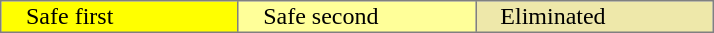<table border="2" style="margin: 1em auto; border:1px solid gray; border-collapse:collapse;">
<tr>
<td style="background:#FFFF00; padding-left: 1em;" width="20%">Safe first</td>
<td style="background:#FFFF99; padding-left: 1em;" width="20%">Safe second</td>
<td bgcolor="palegoldenrod" style="padding-left: 1em;" width="20%">Eliminated</td>
</tr>
</table>
